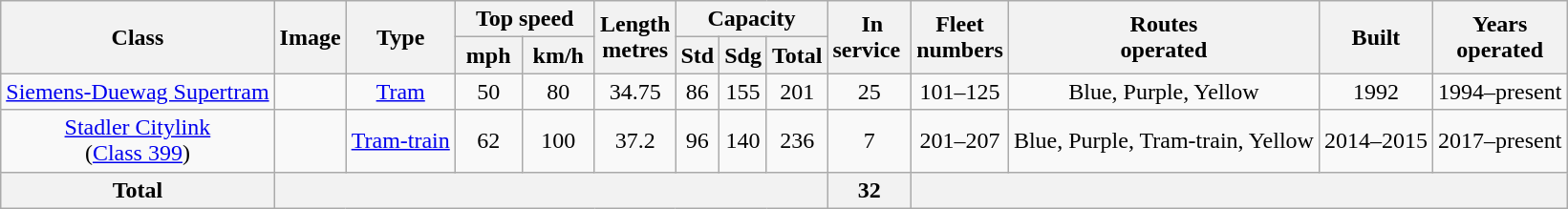<table class="wikitable" style="text-align:center;">
<tr>
<th rowspan="2"> Class </th>
<th rowspan="2">Image</th>
<th rowspan="2">Type</th>
<th colspan="2"> Top speed </th>
<th rowspan="2">Length<br>metres</th>
<th colspan="3"> Capacity </th>
<th rowspan="2"> In<br>service </th>
<th rowspan="2">Fleet<br>numbers</th>
<th rowspan="2">Routes<br>operated</th>
<th rowspan="2">Built</th>
<th rowspan="2">Years<br>operated</th>
</tr>
<tr style="background:#f9f9f9;">
<th> mph </th>
<th> km/h </th>
<th><abbr>Std</abbr></th>
<th><abbr>Sdg</abbr></th>
<th>Total</th>
</tr>
<tr>
<td><a href='#'>Siemens-Duewag Supertram</a></td>
<td></td>
<td><a href='#'>Tram</a></td>
<td>50</td>
<td>80</td>
<td>34.75</td>
<td>86</td>
<td>155</td>
<td>201</td>
<td>25</td>
<td>101–125</td>
<td>Blue, Purple, Yellow</td>
<td>1992</td>
<td>1994–present</td>
</tr>
<tr>
<td><a href='#'>Stadler Citylink</a><br>(<a href='#'>Class 399</a>)</td>
<td></td>
<td><a href='#'>Tram-train</a></td>
<td>62</td>
<td>100</td>
<td>37.2</td>
<td>96</td>
<td>140</td>
<td>236</td>
<td>7</td>
<td>201–207</td>
<td>Blue, Purple, Tram-train, Yellow</td>
<td>2014–2015</td>
<td>2017–present</td>
</tr>
<tr>
<th>Total</th>
<th colspan="8"></th>
<th>32</th>
<th colspan="4"></th>
</tr>
</table>
